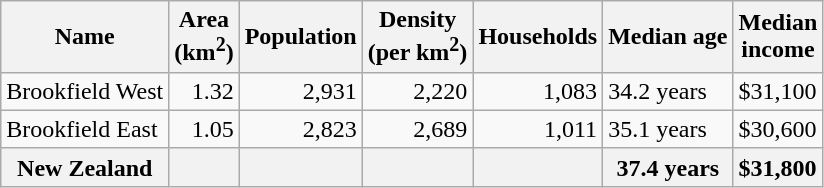<table class="wikitable">
<tr>
<th>Name</th>
<th>Area<br>(km<sup>2</sup>)</th>
<th>Population</th>
<th>Density<br>(per km<sup>2</sup>)</th>
<th>Households</th>
<th>Median age</th>
<th>Median<br>income</th>
</tr>
<tr>
<td>Brookfield West</td>
<td style="text-align:right;">1.32</td>
<td style="text-align:right;">2,931</td>
<td style="text-align:right;">2,220</td>
<td style="text-align:right;">1,083</td>
<td>34.2 years</td>
<td>$31,100</td>
</tr>
<tr>
<td>Brookfield East</td>
<td style="text-align:right;">1.05</td>
<td style="text-align:right;">2,823</td>
<td style="text-align:right;">2,689</td>
<td style="text-align:right;">1,011</td>
<td>35.1 years</td>
<td>$30,600</td>
</tr>
<tr>
<th>New Zealand</th>
<th></th>
<th></th>
<th></th>
<th></th>
<th>37.4 years</th>
<th style="text-align:left;">$31,800</th>
</tr>
</table>
